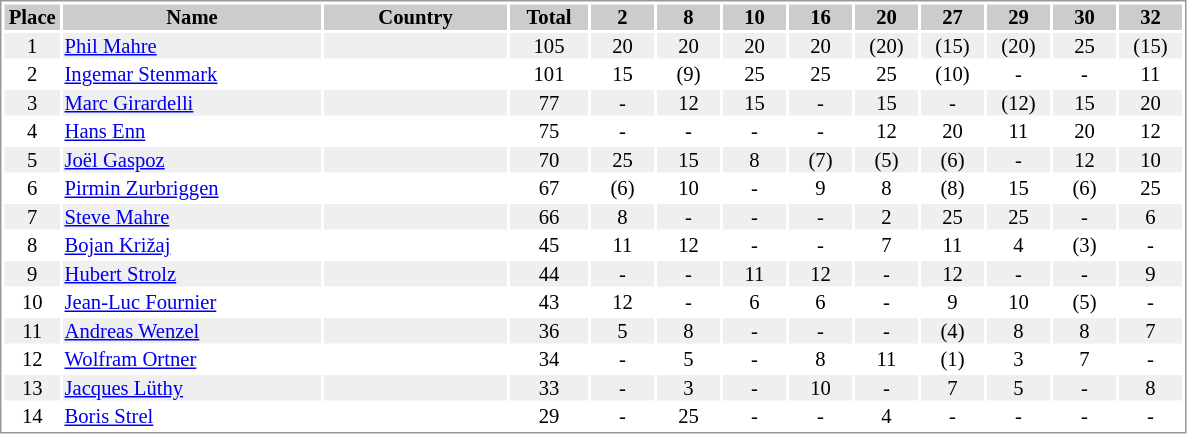<table border="0" style="border: 1px solid #999; background-color:#FFFFFF; text-align:center; font-size:86%; line-height:15px;">
<tr align="center" bgcolor="#CCCCCC">
<th width=35>Place</th>
<th width=170>Name</th>
<th width=120>Country</th>
<th width=50>Total</th>
<th width=40>2</th>
<th width=40>8</th>
<th width=40>10</th>
<th width=40>16</th>
<th width=40>20</th>
<th width=40>27</th>
<th width=40>29</th>
<th width=40>30</th>
<th width=40>32</th>
</tr>
<tr bgcolor="#EFEFEF">
<td>1</td>
<td align="left"><a href='#'>Phil Mahre</a></td>
<td align="left"></td>
<td>105</td>
<td>20</td>
<td>20</td>
<td>20</td>
<td>20</td>
<td>(20)</td>
<td>(15)</td>
<td>(20)</td>
<td>25</td>
<td>(15)</td>
</tr>
<tr>
<td>2</td>
<td align="left"><a href='#'>Ingemar Stenmark</a></td>
<td align="left"></td>
<td>101</td>
<td>15</td>
<td>(9)</td>
<td>25</td>
<td>25</td>
<td>25</td>
<td>(10)</td>
<td>-</td>
<td>-</td>
<td>11</td>
</tr>
<tr bgcolor="#EFEFEF">
<td>3</td>
<td align="left"><a href='#'>Marc Girardelli</a></td>
<td align="left"></td>
<td>77</td>
<td>-</td>
<td>12</td>
<td>15</td>
<td>-</td>
<td>15</td>
<td>-</td>
<td>(12)</td>
<td>15</td>
<td>20</td>
</tr>
<tr>
<td>4</td>
<td align="left"><a href='#'>Hans Enn</a></td>
<td align="left"></td>
<td>75</td>
<td>-</td>
<td>-</td>
<td>-</td>
<td>-</td>
<td>12</td>
<td>20</td>
<td>11</td>
<td>20</td>
<td>12</td>
</tr>
<tr bgcolor="#EFEFEF">
<td>5</td>
<td align="left"><a href='#'>Joël Gaspoz</a></td>
<td align="left"></td>
<td>70</td>
<td>25</td>
<td>15</td>
<td>8</td>
<td>(7)</td>
<td>(5)</td>
<td>(6)</td>
<td>-</td>
<td>12</td>
<td>10</td>
</tr>
<tr>
<td>6</td>
<td align="left"><a href='#'>Pirmin Zurbriggen</a></td>
<td align="left"></td>
<td>67</td>
<td>(6)</td>
<td>10</td>
<td>-</td>
<td>9</td>
<td>8</td>
<td>(8)</td>
<td>15</td>
<td>(6)</td>
<td>25</td>
</tr>
<tr bgcolor="#EFEFEF">
<td>7</td>
<td align="left"><a href='#'>Steve Mahre</a></td>
<td align="left"></td>
<td>66</td>
<td>8</td>
<td>-</td>
<td>-</td>
<td>-</td>
<td>2</td>
<td>25</td>
<td>25</td>
<td>-</td>
<td>6</td>
</tr>
<tr>
<td>8</td>
<td align="left"><a href='#'>Bojan Križaj</a></td>
<td align="left"></td>
<td>45</td>
<td>11</td>
<td>12</td>
<td>-</td>
<td>-</td>
<td>7</td>
<td>11</td>
<td>4</td>
<td>(3)</td>
<td>-</td>
</tr>
<tr bgcolor="#EFEFEF">
<td>9</td>
<td align="left"><a href='#'>Hubert Strolz</a></td>
<td align="left"></td>
<td>44</td>
<td>-</td>
<td>-</td>
<td>11</td>
<td>12</td>
<td>-</td>
<td>12</td>
<td>-</td>
<td>-</td>
<td>9</td>
</tr>
<tr>
<td>10</td>
<td align="left"><a href='#'>Jean-Luc Fournier</a></td>
<td align="left"></td>
<td>43</td>
<td>12</td>
<td>-</td>
<td>6</td>
<td>6</td>
<td>-</td>
<td>9</td>
<td>10</td>
<td>(5)</td>
<td>-</td>
</tr>
<tr bgcolor="#EFEFEF">
<td>11</td>
<td align="left"><a href='#'>Andreas Wenzel</a></td>
<td align="left"></td>
<td>36</td>
<td>5</td>
<td>8</td>
<td>-</td>
<td>-</td>
<td>-</td>
<td>(4)</td>
<td>8</td>
<td>8</td>
<td>7</td>
</tr>
<tr>
<td>12</td>
<td align="left"><a href='#'>Wolfram Ortner</a></td>
<td align="left"></td>
<td>34</td>
<td>-</td>
<td>5</td>
<td>-</td>
<td>8</td>
<td>11</td>
<td>(1)</td>
<td>3</td>
<td>7</td>
<td>-</td>
</tr>
<tr bgcolor="#EFEFEF">
<td>13</td>
<td align="left"><a href='#'>Jacques Lüthy</a></td>
<td align="left"></td>
<td>33</td>
<td>-</td>
<td>3</td>
<td>-</td>
<td>10</td>
<td>-</td>
<td>7</td>
<td>5</td>
<td>-</td>
<td>8</td>
</tr>
<tr>
<td>14</td>
<td align="left"><a href='#'>Boris Strel</a></td>
<td align="left"></td>
<td>29</td>
<td>-</td>
<td>25</td>
<td>-</td>
<td>-</td>
<td>4</td>
<td>-</td>
<td>-</td>
<td>-</td>
<td>-</td>
</tr>
</table>
